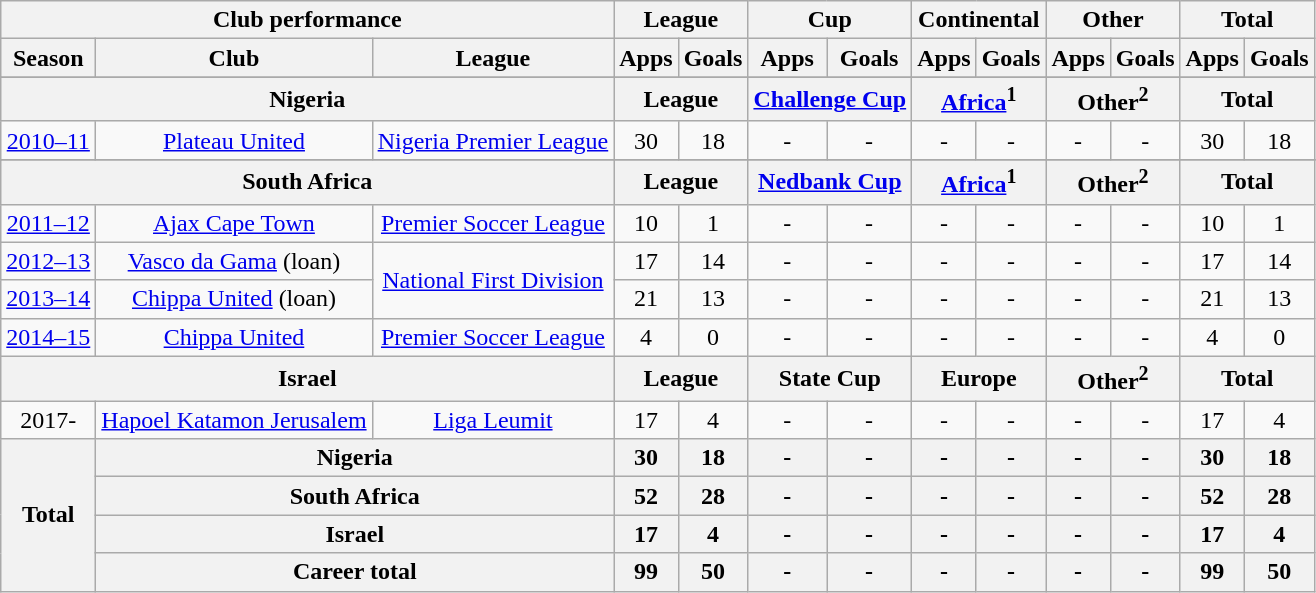<table class="wikitable" style="text-align:center">
<tr>
<th colspan=3>Club performance</th>
<th colspan=2>League</th>
<th colspan=2>Cup</th>
<th colspan=2>Continental</th>
<th colspan=2>Other</th>
<th colspan=2>Total</th>
</tr>
<tr>
<th>Season</th>
<th>Club</th>
<th>League</th>
<th>Apps</th>
<th>Goals</th>
<th>Apps</th>
<th>Goals</th>
<th>Apps</th>
<th>Goals</th>
<th>Apps</th>
<th>Goals</th>
<th>Apps</th>
<th>Goals</th>
</tr>
<tr>
</tr>
<tr>
<th colspan=3>Nigeria</th>
<th colspan=2>League</th>
<th colspan=2><a href='#'>Challenge Cup</a></th>
<th colspan=2><a href='#'>Africa</a><sup>1</sup></th>
<th colspan=2>Other<sup>2</sup></th>
<th colspan=2>Total</th>
</tr>
<tr>
<td><a href='#'>2010–11</a></td>
<td rowspan="1"><a href='#'>Plateau United</a></td>
<td rowspan="1"><a href='#'>Nigeria Premier League</a></td>
<td>30</td>
<td>18</td>
<td>-</td>
<td>-</td>
<td>-</td>
<td>-</td>
<td>-</td>
<td>-</td>
<td>30</td>
<td>18</td>
</tr>
<tr>
</tr>
<tr>
<th colspan=3>South Africa</th>
<th colspan=2>League</th>
<th colspan=2><a href='#'>Nedbank Cup</a></th>
<th colspan=2><a href='#'>Africa</a><sup>1</sup></th>
<th colspan=2>Other<sup>2</sup></th>
<th colspan=2>Total</th>
</tr>
<tr>
<td><a href='#'>2011–12</a></td>
<td rowspan="1"><a href='#'>Ajax Cape Town</a></td>
<td rowspan="1"><a href='#'>Premier Soccer League</a></td>
<td>10</td>
<td>1</td>
<td>-</td>
<td>-</td>
<td>-</td>
<td>-</td>
<td>-</td>
<td>-</td>
<td>10</td>
<td>1</td>
</tr>
<tr>
<td><a href='#'>2012–13</a></td>
<td rowspan="1"><a href='#'>Vasco da Gama</a> (loan)</td>
<td rowspan="2"><a href='#'>National First Division</a></td>
<td>17</td>
<td>14</td>
<td>-</td>
<td>-</td>
<td>-</td>
<td>-</td>
<td>-</td>
<td>-</td>
<td>17</td>
<td>14</td>
</tr>
<tr>
<td><a href='#'>2013–14</a></td>
<td rowspan="1"><a href='#'>Chippa United</a> (loan)</td>
<td>21</td>
<td>13</td>
<td>-</td>
<td>-</td>
<td>-</td>
<td>-</td>
<td>-</td>
<td>-</td>
<td>21</td>
<td>13</td>
</tr>
<tr>
<td><a href='#'>2014–15</a></td>
<td rowspan="1"><a href='#'>Chippa United</a></td>
<td><a href='#'>Premier Soccer League</a></td>
<td>4</td>
<td>0</td>
<td>-</td>
<td>-</td>
<td>-</td>
<td>-</td>
<td>-</td>
<td>-</td>
<td>4</td>
<td>0</td>
</tr>
<tr>
<th colspan="3">Israel</th>
<th colspan="2">League</th>
<th colspan="2">State Cup</th>
<th colspan="2">Europe</th>
<th colspan="2">Other<sup>2</sup></th>
<th colspan="2">Total</th>
</tr>
<tr>
<td>2017-</td>
<td><a href='#'>Hapoel Katamon Jerusalem</a></td>
<td><a href='#'>Liga Leumit</a></td>
<td>17</td>
<td>4</td>
<td>-</td>
<td>-</td>
<td>-</td>
<td>-</td>
<td>-</td>
<td>-</td>
<td>17</td>
<td>4</td>
</tr>
<tr>
<th rowspan="4">Total</th>
<th colspan="2">Nigeria</th>
<th>30</th>
<th>18</th>
<th>-</th>
<th>-</th>
<th>-</th>
<th>-</th>
<th>-</th>
<th>-</th>
<th>30</th>
<th>18</th>
</tr>
<tr>
<th colspan=2>South Africa</th>
<th>52</th>
<th>28</th>
<th>-</th>
<th>-</th>
<th>-</th>
<th>-</th>
<th>-</th>
<th>-</th>
<th>52</th>
<th>28</th>
</tr>
<tr>
<th colspan="2">Israel</th>
<th>17</th>
<th>4</th>
<th>-</th>
<th>-</th>
<th>-</th>
<th>-</th>
<th>-</th>
<th>-</th>
<th>17</th>
<th>4</th>
</tr>
<tr>
<th colspan="2">Career total</th>
<th>99</th>
<th>50</th>
<th>-</th>
<th>-</th>
<th>-</th>
<th>-</th>
<th>-</th>
<th>-</th>
<th>99</th>
<th>50</th>
</tr>
</table>
